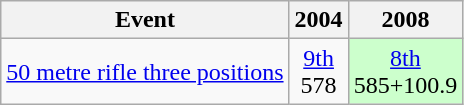<table class="wikitable" style="text-align: center;">
<tr>
<th>Event</th>
<th>2004</th>
<th>2008</th>
</tr>
<tr>
<td align="left"><a href='#'>50 metre rifle three positions</a></td>
<td><a href='#'>9th</a><br>578</td>
<td style="background: #ccffcc"><a href='#'>8th</a><br>585+100.9</td>
</tr>
</table>
